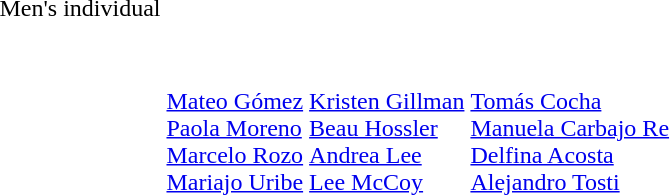<table>
<tr>
<td>Men's individual<br></td>
<td></td>
<td></td>
<td></td>
</tr>
<tr>
<td><br></td>
<td></td>
<td></td>
<td></td>
</tr>
<tr>
<td><br></td>
<td><br><a href='#'>Mateo Gómez</a><br><a href='#'>Paola Moreno</a><br><a href='#'>Marcelo Rozo</a><br><a href='#'>Mariajo Uribe</a></td>
<td><br><a href='#'>Kristen Gillman</a><br><a href='#'>Beau Hossler</a><br><a href='#'>Andrea Lee</a><br><a href='#'>Lee McCoy</a></td>
<td><br><a href='#'>Tomás Cocha</a><br><a href='#'>Manuela Carbajo Re</a><br><a href='#'>Delfina Acosta</a><br><a href='#'>Alejandro Tosti</a></td>
</tr>
</table>
